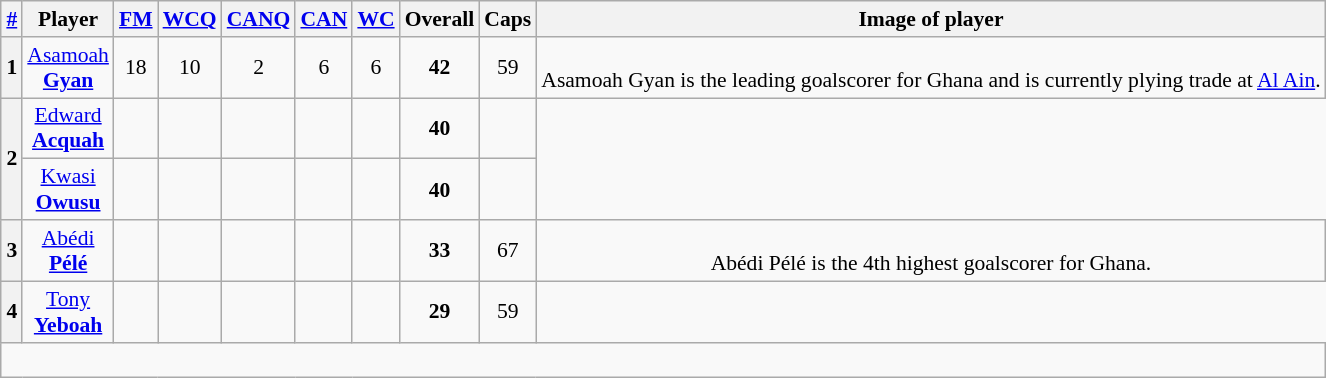<table class="wikitable sortable collapsible collapsed" border="1" style="float:center; border:1px; font-size:90%; margin-left:1em;">
<tr>
<th><a href='#'>#</a></th>
<th class="unsortable">Player</th>
<th class="unsortable"><a href='#'>FM</a></th>
<th class="unsortable"><a href='#'>WCQ</a></th>
<th class="unsortable"><a href='#'>CANQ</a></th>
<th class="unsortable"><a href='#'>CAN</a></th>
<th class="unsortable"><a href='#'>WC</a></th>
<th class="unsortable">Overall</th>
<th class="unsortable">Caps</th>
<th class="unsortable">Image of player</th>
</tr>
<tr>
<th>1</th>
<td align="center"><a href='#'>Asamoah<br> <strong>Gyan</strong></a></td>
<td align="center">18</td>
<td align="center">10</td>
<td align="center">2</td>
<td align="center">6</td>
<td align="center">6</td>
<td align="center"><strong>42</strong></td>
<td align="center">59</td>
<td align="center"><br>Asamoah Gyan is the leading goalscorer for Ghana and is currently plying trade at <a href='#'>Al Ain</a>.</td>
</tr>
<tr>
<th rowspan="2">2</th>
<td align="center"><a href='#'>Edward<br> <strong>Acquah</strong></a></td>
<td align="center"></td>
<td align="center"></td>
<td align="center"></td>
<td align="center"></td>
<td align="center"></td>
<td align="center"><strong>40</strong></td>
<td align="center"></td>
</tr>
<tr>
<td align="center"><a href='#'>Kwasi<br> <strong>Owusu</strong></a></td>
<td align="center"></td>
<td align="center"></td>
<td align="center"></td>
<td align="center"></td>
<td align="center"></td>
<td align="center"><strong>40</strong></td>
<td align="center"></td>
</tr>
<tr>
<th>3</th>
<td align="center"><a href='#'>Abédi<br> <strong>Pélé</strong></a></td>
<td align="center"></td>
<td align="center"></td>
<td align="center"></td>
<td align="center"></td>
<td align="center"></td>
<td align="center"><strong>33</strong></td>
<td align="center">67</td>
<td align="center"><br>Abédi Pélé is the 4th highest goalscorer for Ghana.</td>
</tr>
<tr>
<th>4</th>
<td align="center"><a href='#'>Tony<br> <strong>Yeboah</strong></a></td>
<td align="center"></td>
<td align="center"></td>
<td align="center"></td>
<td align="center"></td>
<td align="center"></td>
<td align="center"><strong>29</strong></td>
<td align="center">59</td>
</tr>
<tr>
<td colspan="12"><br></td>
</tr>
</table>
